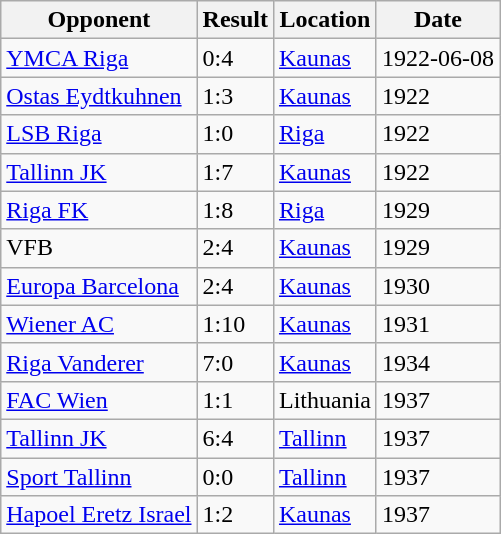<table class="wikitable">
<tr>
<th>Opponent</th>
<th>Result</th>
<th>Location</th>
<th>Date</th>
</tr>
<tr>
<td> <a href='#'>YMCA Riga</a></td>
<td>0:4</td>
<td><a href='#'>Kaunas</a></td>
<td>1922-06-08</td>
</tr>
<tr>
<td> <a href='#'>Ostas Eydtkuhnen</a></td>
<td>1:3</td>
<td><a href='#'>Kaunas</a></td>
<td>1922</td>
</tr>
<tr>
<td> <a href='#'>LSB Riga</a></td>
<td>1:0</td>
<td><a href='#'>Riga</a></td>
<td>1922</td>
</tr>
<tr>
<td> <a href='#'>Tallinn JK</a></td>
<td>1:7</td>
<td><a href='#'>Kaunas</a></td>
<td>1922</td>
</tr>
<tr>
<td> <a href='#'>Riga FK</a></td>
<td>1:8</td>
<td><a href='#'>Riga</a></td>
<td>1929</td>
</tr>
<tr>
<td> VFB</td>
<td>2:4</td>
<td><a href='#'>Kaunas</a></td>
<td>1929</td>
</tr>
<tr>
<td> <a href='#'>Europa Barcelona</a></td>
<td>2:4</td>
<td><a href='#'>Kaunas</a></td>
<td>1930</td>
</tr>
<tr>
<td> <a href='#'>Wiener AC</a></td>
<td>1:10</td>
<td><a href='#'>Kaunas</a></td>
<td>1931</td>
</tr>
<tr>
<td> <a href='#'>Riga Vanderer</a></td>
<td>7:0</td>
<td><a href='#'>Kaunas</a></td>
<td>1934</td>
</tr>
<tr>
<td> <a href='#'>FAC Wien</a></td>
<td>1:1</td>
<td>Lithuania</td>
<td>1937</td>
</tr>
<tr>
<td> <a href='#'>Tallinn JK</a></td>
<td>6:4</td>
<td><a href='#'>Tallinn</a></td>
<td>1937</td>
</tr>
<tr>
<td> <a href='#'>Sport Tallinn</a></td>
<td>0:0</td>
<td><a href='#'>Tallinn</a></td>
<td>1937</td>
</tr>
<tr>
<td> <a href='#'>Hapoel Eretz Israel</a></td>
<td>1:2</td>
<td><a href='#'>Kaunas</a></td>
<td>1937</td>
</tr>
</table>
